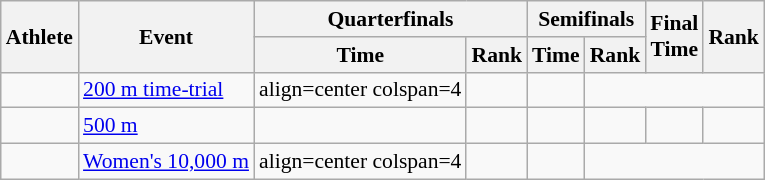<table class=wikitable style="font-size:90%">
<tr>
<th rowspan=2>Athlete</th>
<th rowspan=2>Event</th>
<th colspan=2>Quarterfinals</th>
<th colspan=2>Semifinals</th>
<th rowspan=2>Final<br>Time</th>
<th rowspan=2>Rank</th>
</tr>
<tr>
<th>Time</th>
<th>Rank</th>
<th>Time</th>
<th>Rank</th>
</tr>
<tr>
<td></td>
<td><a href='#'>200 m time-trial</a></td>
<td>align=center colspan=4 </td>
<td align=center></td>
<td align=center></td>
</tr>
<tr>
<td></td>
<td><a href='#'>500 m</a></td>
<td align=center></td>
<td align=center></td>
<td align=center></td>
<td align=center></td>
<td align=center></td>
<td align=center></td>
</tr>
<tr>
<td></td>
<td><a href='#'>Women's 10,000 m</a></td>
<td>align=center colspan=4 </td>
<td align=center></td>
<td align=center></td>
</tr>
</table>
